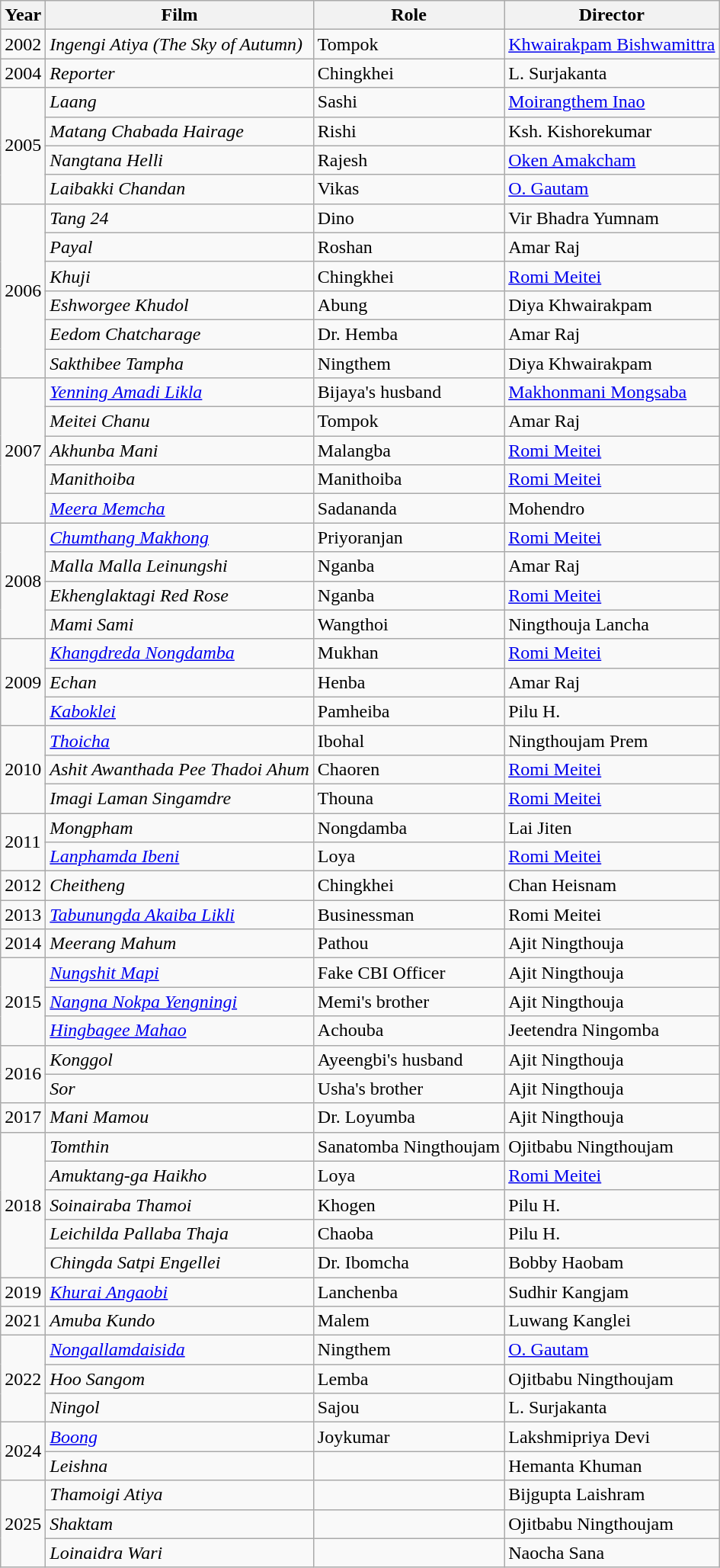<table class="wikitable sortable">
<tr>
<th>Year</th>
<th>Film</th>
<th>Role</th>
<th>Director</th>
</tr>
<tr>
<td>2002</td>
<td><em>Ingengi Atiya (The Sky of Autumn)</em></td>
<td>Tompok</td>
<td><a href='#'>Khwairakpam Bishwamittra</a></td>
</tr>
<tr>
<td>2004</td>
<td><em>Reporter</em></td>
<td>Chingkhei</td>
<td>L. Surjakanta</td>
</tr>
<tr>
<td rowspan="4">2005</td>
<td><em>Laang</em></td>
<td>Sashi</td>
<td><a href='#'>Moirangthem Inao</a></td>
</tr>
<tr>
<td><em>Matang Chabada Hairage</em></td>
<td>Rishi</td>
<td>Ksh. Kishorekumar</td>
</tr>
<tr>
<td><em>Nangtana Helli</em></td>
<td>Rajesh</td>
<td><a href='#'>Oken Amakcham</a></td>
</tr>
<tr>
<td><em>Laibakki Chandan</em></td>
<td>Vikas</td>
<td><a href='#'>O. Gautam</a></td>
</tr>
<tr>
<td rowspan="6">2006</td>
<td><em>Tang 24</em></td>
<td>Dino</td>
<td>Vir Bhadra Yumnam</td>
</tr>
<tr>
<td><em>Payal</em></td>
<td>Roshan</td>
<td>Amar Raj</td>
</tr>
<tr>
<td><em>Khuji</em></td>
<td>Chingkhei</td>
<td><a href='#'>Romi Meitei</a></td>
</tr>
<tr>
<td><em>Eshworgee Khudol</em></td>
<td>Abung</td>
<td>Diya Khwairakpam</td>
</tr>
<tr>
<td><em>Eedom Chatcharage</em></td>
<td>Dr. Hemba</td>
<td>Amar Raj</td>
</tr>
<tr>
<td><em>Sakthibee Tampha</em></td>
<td>Ningthem</td>
<td>Diya Khwairakpam</td>
</tr>
<tr>
<td rowspan="5">2007</td>
<td><em><a href='#'>Yenning Amadi Likla</a></em></td>
<td>Bijaya's husband</td>
<td><a href='#'>Makhonmani Mongsaba</a></td>
</tr>
<tr>
<td><em>Meitei Chanu</em></td>
<td>Tompok</td>
<td>Amar Raj</td>
</tr>
<tr>
<td><em>Akhunba Mani</em></td>
<td>Malangba</td>
<td><a href='#'>Romi Meitei</a></td>
</tr>
<tr>
<td><em>Manithoiba</em></td>
<td>Manithoiba</td>
<td><a href='#'>Romi Meitei</a></td>
</tr>
<tr>
<td><em><a href='#'>Meera Memcha</a></em></td>
<td>Sadananda</td>
<td>Mohendro</td>
</tr>
<tr>
<td rowspan="4">2008</td>
<td><em><a href='#'>Chumthang Makhong</a></em></td>
<td>Priyoranjan</td>
<td><a href='#'>Romi Meitei</a></td>
</tr>
<tr>
<td><em>Malla Malla Leinungshi</em></td>
<td>Nganba</td>
<td>Amar Raj</td>
</tr>
<tr>
<td><em>Ekhenglaktagi Red Rose</em></td>
<td>Nganba</td>
<td><a href='#'>Romi Meitei</a></td>
</tr>
<tr>
<td><em>Mami Sami</em></td>
<td>Wangthoi</td>
<td>Ningthouja Lancha</td>
</tr>
<tr>
<td rowspan="3">2009</td>
<td><em><a href='#'>Khangdreda Nongdamba</a></em></td>
<td>Mukhan</td>
<td><a href='#'>Romi Meitei</a></td>
</tr>
<tr>
<td><em>Echan</em></td>
<td>Henba</td>
<td>Amar Raj</td>
</tr>
<tr>
<td><em><a href='#'>Kaboklei</a></em></td>
<td>Pamheiba</td>
<td>Pilu H.</td>
</tr>
<tr>
<td rowspan="3">2010</td>
<td><em><a href='#'>Thoicha</a></em></td>
<td>Ibohal</td>
<td>Ningthoujam Prem</td>
</tr>
<tr>
<td><em>Ashit Awanthada Pee Thadoi Ahum</em></td>
<td>Chaoren</td>
<td><a href='#'>Romi Meitei</a></td>
</tr>
<tr>
<td><em>Imagi Laman Singamdre</em></td>
<td>Thouna</td>
<td><a href='#'>Romi Meitei</a></td>
</tr>
<tr>
<td rowspan="2">2011</td>
<td><em>Mongpham</em></td>
<td>Nongdamba</td>
<td>Lai Jiten</td>
</tr>
<tr>
<td><em><a href='#'>Lanphamda Ibeni</a></em></td>
<td>Loya</td>
<td><a href='#'>Romi Meitei</a></td>
</tr>
<tr>
<td>2012</td>
<td><em>Cheitheng</em></td>
<td>Chingkhei</td>
<td>Chan Heisnam</td>
</tr>
<tr>
<td>2013</td>
<td><em><a href='#'>Tabunungda Akaiba Likli</a></em></td>
<td>Businessman</td>
<td>Romi Meitei</td>
</tr>
<tr>
<td>2014</td>
<td><em>Meerang Mahum</em></td>
<td>Pathou</td>
<td>Ajit Ningthouja</td>
</tr>
<tr>
<td rowspan="3">2015</td>
<td><em><a href='#'>Nungshit Mapi</a></em></td>
<td>Fake CBI Officer</td>
<td>Ajit Ningthouja</td>
</tr>
<tr>
<td><em><a href='#'>Nangna Nokpa Yengningi</a></em></td>
<td>Memi's brother</td>
<td>Ajit Ningthouja</td>
</tr>
<tr>
<td><em><a href='#'>Hingbagee Mahao</a></em></td>
<td>Achouba</td>
<td>Jeetendra Ningomba</td>
</tr>
<tr>
<td rowspan="2">2016</td>
<td><em>Konggol</em></td>
<td>Ayeengbi's husband</td>
<td>Ajit Ningthouja</td>
</tr>
<tr>
<td><em>Sor</em></td>
<td>Usha's brother</td>
<td>Ajit Ningthouja</td>
</tr>
<tr>
<td>2017</td>
<td><em>Mani Mamou</em></td>
<td>Dr. Loyumba</td>
<td>Ajit Ningthouja</td>
</tr>
<tr>
<td rowspan="5">2018</td>
<td><em>Tomthin</em></td>
<td>Sanatomba Ningthoujam</td>
<td>Ojitbabu Ningthoujam</td>
</tr>
<tr>
<td><em>Amuktang-ga Haikho</em></td>
<td>Loya</td>
<td><a href='#'>Romi Meitei</a></td>
</tr>
<tr>
<td><em>Soinairaba Thamoi</em></td>
<td>Khogen</td>
<td>Pilu H.</td>
</tr>
<tr>
<td><em>Leichilda Pallaba Thaja</em></td>
<td>Chaoba</td>
<td>Pilu H.</td>
</tr>
<tr>
<td><em>Chingda Satpi Engellei</em></td>
<td>Dr. Ibomcha</td>
<td>Bobby Haobam</td>
</tr>
<tr>
<td>2019</td>
<td><em><a href='#'>Khurai Angaobi</a></em></td>
<td>Lanchenba</td>
<td>Sudhir Kangjam</td>
</tr>
<tr>
<td>2021</td>
<td><em>Amuba Kundo</em></td>
<td>Malem</td>
<td>Luwang Kanglei</td>
</tr>
<tr>
<td rowspan="3">2022</td>
<td><em><a href='#'>Nongallamdaisida</a></em></td>
<td>Ningthem</td>
<td><a href='#'>O. Gautam</a></td>
</tr>
<tr>
<td><em>Hoo Sangom</em></td>
<td>Lemba</td>
<td>Ojitbabu Ningthoujam</td>
</tr>
<tr>
<td><em>Ningol</em></td>
<td>Sajou</td>
<td>L. Surjakanta</td>
</tr>
<tr>
<td rowspan="2">2024</td>
<td><em><a href='#'>Boong</a></em></td>
<td>Joykumar</td>
<td>Lakshmipriya Devi</td>
</tr>
<tr>
<td><em>Leishna</em></td>
<td></td>
<td>Hemanta Khuman</td>
</tr>
<tr>
<td rowspan="3">2025</td>
<td><em>Thamoigi Atiya</em></td>
<td></td>
<td>Bijgupta Laishram</td>
</tr>
<tr>
<td><em>Shaktam</em></td>
<td></td>
<td>Ojitbabu Ningthoujam</td>
</tr>
<tr>
<td><em>Loinaidra Wari</em></td>
<td></td>
<td>Naocha Sana</td>
</tr>
</table>
